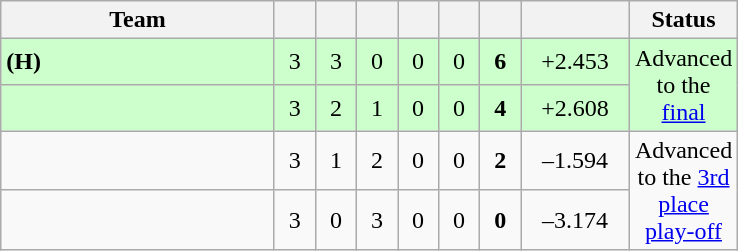<table class="wikitable" style="text-align:center">
<tr>
<th style="width:175px;">Team</th>
<th style="width:20px;"></th>
<th style="width:20px;"></th>
<th style="width:20px;"></th>
<th style="width:20px;"></th>
<th style="width:20px;"></th>
<th style="width:20px;"></th>
<th style="width:65px;"></th>
<th style="width:65px;">Status</th>
</tr>
<tr style="background:#cfc;">
<td style="text-align:left"> <strong>(H)</strong></td>
<td>3</td>
<td>3</td>
<td>0</td>
<td>0</td>
<td>0</td>
<td><strong>6</strong></td>
<td>+2.453</td>
<td rowspan="2">Advanced to the <a href='#'>final</a></td>
</tr>
<tr style="background:#cfc;">
<td style="text-align:left"></td>
<td>3</td>
<td>2</td>
<td>1</td>
<td>0</td>
<td>0</td>
<td><strong>4</strong></td>
<td>+2.608</td>
</tr>
<tr>
<td style="text-align:left"></td>
<td>3</td>
<td>1</td>
<td>2</td>
<td>0</td>
<td>0</td>
<td><strong>2</strong></td>
<td>–1.594</td>
<td rowspan="2">Advanced to the <a href='#'>3rd place play-off</a></td>
</tr>
<tr>
<td style="text-align:left"></td>
<td>3</td>
<td>0</td>
<td>3</td>
<td>0</td>
<td>0</td>
<td><strong>0</strong></td>
<td>–3.174</td>
</tr>
</table>
